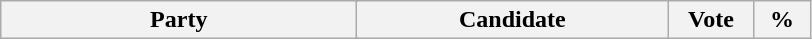<table class="wikitable centre" border="1">
<tr>
<th bgcolor="#DDDDFF" width="230px" colspan="2">Party</th>
<th bgcolor="#DDDDFF" width="200px">Candidate</th>
<th bgcolor="#DDDDFF" width="50px">Vote</th>
<th bgcolor="#DDDDFF" width="30px">%<br> 



</th>
</tr>
</table>
